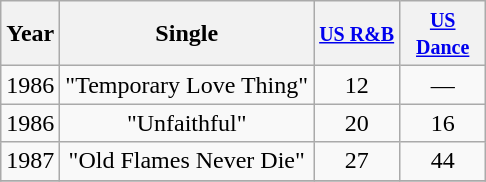<table class="wikitable" style="text-align:center;">
<tr>
<th>Year</th>
<th>Single</th>
<th width="50"><small><a href='#'>US R&B</a></small><br></th>
<th width="50"><small><a href='#'>US Dance</a></small><br></th>
</tr>
<tr>
<td>1986</td>
<td>"Temporary Love Thing"</td>
<td>12</td>
<td>—</td>
</tr>
<tr>
<td>1986</td>
<td>"Unfaithful"</td>
<td>20</td>
<td>16</td>
</tr>
<tr>
<td>1987</td>
<td>"Old Flames Never Die"</td>
<td>27</td>
<td>44</td>
</tr>
<tr>
</tr>
</table>
